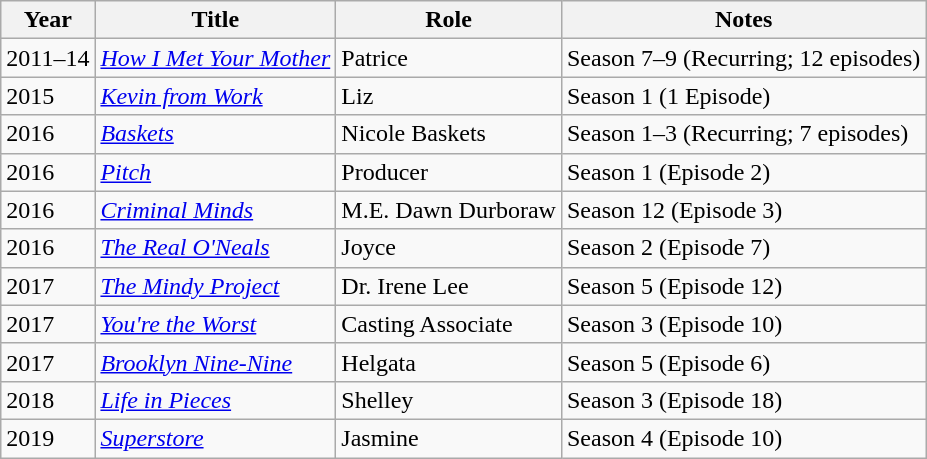<table class="wikitable sortable">
<tr>
<th>Year</th>
<th>Title</th>
<th>Role</th>
<th class="unsortable">Notes</th>
</tr>
<tr>
<td>2011–14</td>
<td><em><a href='#'>How I Met Your Mother</a></em></td>
<td>Patrice</td>
<td>Season 7–9 (Recurring; 12 episodes)</td>
</tr>
<tr>
<td>2015</td>
<td><em><a href='#'>Kevin from Work</a></em></td>
<td>Liz</td>
<td>Season 1 (1 Episode)</td>
</tr>
<tr>
<td>2016</td>
<td><em><a href='#'>Baskets</a></em></td>
<td>Nicole Baskets</td>
<td>Season 1–3 (Recurring; 7 episodes)</td>
</tr>
<tr>
<td>2016</td>
<td><em><a href='#'>Pitch</a></em></td>
<td>Producer</td>
<td>Season 1 (Episode 2)</td>
</tr>
<tr>
<td>2016</td>
<td><em><a href='#'>Criminal Minds</a></em></td>
<td>M.E. Dawn Durboraw</td>
<td>Season 12 (Episode 3)</td>
</tr>
<tr>
<td>2016</td>
<td><em><a href='#'>The Real O'Neals</a></em></td>
<td>Joyce</td>
<td>Season 2 (Episode 7)</td>
</tr>
<tr>
<td>2017</td>
<td><em><a href='#'>The Mindy Project</a></em></td>
<td>Dr. Irene Lee</td>
<td>Season 5 (Episode 12)</td>
</tr>
<tr>
<td>2017</td>
<td><em><a href='#'>You're the Worst</a></em></td>
<td>Casting Associate</td>
<td>Season 3 (Episode 10)</td>
</tr>
<tr>
<td>2017</td>
<td><em><a href='#'>Brooklyn Nine-Nine</a></em></td>
<td>Helgata</td>
<td>Season 5 (Episode 6)</td>
</tr>
<tr>
<td>2018</td>
<td><em><a href='#'>Life in Pieces</a></em></td>
<td>Shelley</td>
<td>Season 3 (Episode 18)</td>
</tr>
<tr>
<td>2019</td>
<td><em><a href='#'>Superstore</a></em></td>
<td>Jasmine</td>
<td>Season 4 (Episode 10)</td>
</tr>
</table>
